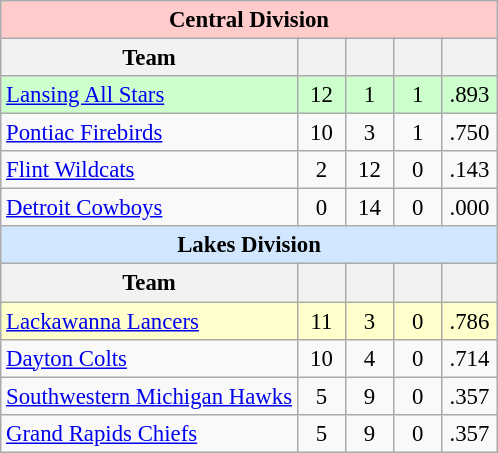<table class="wikitable" style="font-size:95%; text-align:center">
<tr>
<th colspan="10" style="background-color: #FFCBCB;text-align:center;vertical-align:middle;">Central Division</th>
</tr>
<tr>
<th>Team</th>
<th width="25"></th>
<th width="25"></th>
<th width="25"></th>
<th width="30"></th>
</tr>
<tr style="background:#cfc;">
<td style="text-align:left;"><a href='#'>Lansing All Stars</a></td>
<td>12</td>
<td>1</td>
<td>1</td>
<td>.893</td>
</tr>
<tr>
<td style="text-align:left;"><a href='#'>Pontiac Firebirds</a></td>
<td>10</td>
<td>3</td>
<td>1</td>
<td>.750</td>
</tr>
<tr>
<td style="text-align:left;"><a href='#'>Flint Wildcats</a></td>
<td>2</td>
<td>12</td>
<td>0</td>
<td>.143</td>
</tr>
<tr>
<td style="text-align:left;"><a href='#'>Detroit Cowboys</a></td>
<td>0</td>
<td>14</td>
<td>0</td>
<td>.000</td>
</tr>
<tr>
<th colspan="10" style="background-color: #D0E7FF;text-align:center;vertical-align:middle;">Lakes Division</th>
</tr>
<tr>
<th>Team</th>
<th width="25"></th>
<th width="25"></th>
<th width="25"></th>
<th width="30"></th>
</tr>
<tr style="background:#ffc;">
<td style="text-align:left;"><a href='#'>Lackawanna Lancers</a></td>
<td>11</td>
<td>3</td>
<td>0</td>
<td>.786</td>
</tr>
<tr>
<td style="text-align:left;"><a href='#'>Dayton Colts</a></td>
<td>10</td>
<td>4</td>
<td>0</td>
<td>.714</td>
</tr>
<tr>
<td style="text-align:left;"><a href='#'>Southwestern Michigan Hawks</a></td>
<td>5</td>
<td>9</td>
<td>0</td>
<td>.357</td>
</tr>
<tr>
<td style="text-align:left;"><a href='#'>Grand Rapids Chiefs</a></td>
<td>5</td>
<td>9</td>
<td>0</td>
<td>.357</td>
</tr>
</table>
